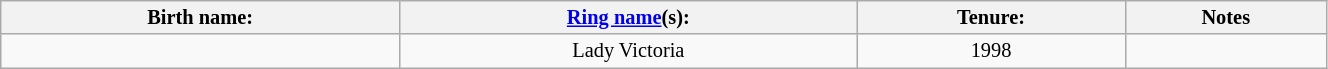<table class="sortable wikitable" style="font-size:85%; text-align:center; width:70%;">
<tr>
<th>Birth name:</th>
<th><a href='#'>Ring name</a>(s):</th>
<th>Tenure:</th>
<th>Notes</th>
</tr>
<tr>
<td></td>
<td>Lady Victoria</td>
<td sort>1998</td>
<td></td>
</tr>
</table>
